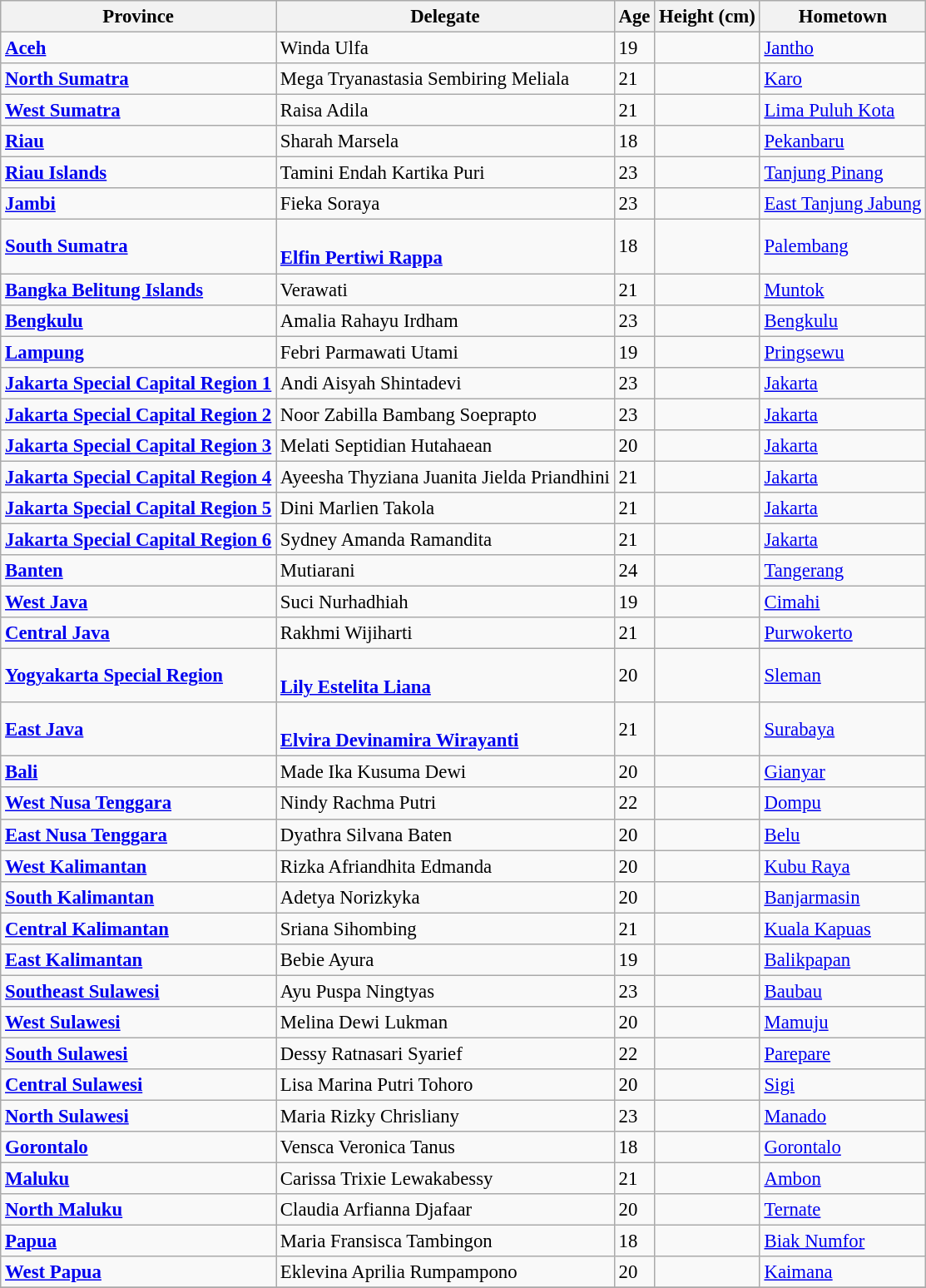<table class="wikitable sortable" style="font-size:95%;">
<tr>
<th>Province</th>
<th>Delegate</th>
<th>Age</th>
<th>Height (cm)</th>
<th>Hometown</th>
</tr>
<tr>
<td> <strong><a href='#'>Aceh</a></strong></td>
<td>Winda Ulfa</td>
<td>19</td>
<td></td>
<td><a href='#'>Jantho</a></td>
</tr>
<tr>
<td> <strong><a href='#'>North Sumatra</a></strong></td>
<td>Mega Tryanastasia Sembiring Meliala</td>
<td>21</td>
<td></td>
<td><a href='#'>Karo</a></td>
</tr>
<tr>
<td> <strong><a href='#'>West Sumatra</a></strong></td>
<td>Raisa Adila</td>
<td>21</td>
<td></td>
<td><a href='#'>Lima Puluh Kota</a></td>
</tr>
<tr>
<td> <strong><a href='#'>Riau</a></strong></td>
<td>Sharah Marsela</td>
<td>18</td>
<td></td>
<td><a href='#'>Pekanbaru</a></td>
</tr>
<tr>
<td> <strong><a href='#'>Riau Islands</a></strong></td>
<td>Tamini Endah Kartika Puri</td>
<td>23</td>
<td></td>
<td><a href='#'>Tanjung Pinang</a></td>
</tr>
<tr>
<td> <strong><a href='#'>Jambi</a></strong></td>
<td>Fieka Soraya</td>
<td>23</td>
<td></td>
<td><a href='#'>East Tanjung Jabung</a></td>
</tr>
<tr>
<td> <strong><a href='#'>South Sumatra</a></strong></td>
<td><br><strong><a href='#'>Elfin Pertiwi Rappa</a></strong></td>
<td>18</td>
<td></td>
<td><a href='#'>Palembang</a></td>
</tr>
<tr>
<td> <strong><a href='#'>Bangka Belitung Islands</a></strong></td>
<td>Verawati</td>
<td>21</td>
<td></td>
<td><a href='#'>Muntok</a></td>
</tr>
<tr>
<td> <strong><a href='#'>Bengkulu</a></strong></td>
<td>Amalia Rahayu Irdham</td>
<td>23</td>
<td></td>
<td><a href='#'>Bengkulu</a></td>
</tr>
<tr>
<td> <strong><a href='#'>Lampung</a></strong></td>
<td>Febri Parmawati Utami</td>
<td>19</td>
<td></td>
<td><a href='#'>Pringsewu</a></td>
</tr>
<tr>
<td> <strong><a href='#'>Jakarta Special Capital Region 1</a></strong></td>
<td>Andi Aisyah Shintadevi</td>
<td>23</td>
<td></td>
<td><a href='#'>Jakarta</a></td>
</tr>
<tr>
<td> <strong><a href='#'>Jakarta Special Capital Region 2</a></strong></td>
<td>Noor Zabilla Bambang Soeprapto</td>
<td>23</td>
<td></td>
<td><a href='#'>Jakarta</a></td>
</tr>
<tr>
<td> <strong><a href='#'>Jakarta Special Capital Region 3</a></strong></td>
<td>Melati Septidian Hutahaean</td>
<td>20</td>
<td></td>
<td><a href='#'>Jakarta</a></td>
</tr>
<tr>
<td> <strong><a href='#'>Jakarta Special Capital Region 4</a></strong></td>
<td>Ayeesha Thyziana Juanita Jielda Priandhini</td>
<td>21</td>
<td></td>
<td><a href='#'>Jakarta</a></td>
</tr>
<tr>
<td> <strong><a href='#'>Jakarta Special Capital Region 5</a></strong></td>
<td>Dini Marlien Takola</td>
<td>21</td>
<td></td>
<td><a href='#'>Jakarta</a></td>
</tr>
<tr>
<td> <strong><a href='#'>Jakarta Special Capital Region 6</a></strong></td>
<td>Sydney Amanda Ramandita</td>
<td>21</td>
<td></td>
<td><a href='#'>Jakarta</a></td>
</tr>
<tr>
<td> <strong><a href='#'>Banten</a></strong></td>
<td>Mutiarani</td>
<td>24</td>
<td></td>
<td><a href='#'>Tangerang</a></td>
</tr>
<tr>
<td> <strong><a href='#'>West Java</a></strong></td>
<td>Suci Nurhadhiah</td>
<td>19</td>
<td></td>
<td><a href='#'>Cimahi</a></td>
</tr>
<tr>
<td> <strong><a href='#'>Central Java</a></strong></td>
<td>Rakhmi Wijiharti</td>
<td>21</td>
<td></td>
<td><a href='#'>Purwokerto</a></td>
</tr>
<tr>
<td> <strong><a href='#'>Yogyakarta Special Region</a></strong></td>
<td><br><strong><a href='#'>Lily Estelita Liana</a></strong></td>
<td>20</td>
<td></td>
<td><a href='#'>Sleman</a></td>
</tr>
<tr>
<td> <strong><a href='#'>East Java</a></strong></td>
<td><br><strong><a href='#'>Elvira Devinamira Wirayanti</a></strong></td>
<td>21</td>
<td></td>
<td><a href='#'>Surabaya</a></td>
</tr>
<tr>
<td> <strong><a href='#'>Bali</a></strong></td>
<td>Made Ika Kusuma Dewi</td>
<td>20</td>
<td></td>
<td><a href='#'>Gianyar</a></td>
</tr>
<tr>
<td>  <strong><a href='#'>West Nusa Tenggara</a></strong></td>
<td>Nindy Rachma Putri</td>
<td>22</td>
<td></td>
<td><a href='#'>Dompu</a></td>
</tr>
<tr>
<td> <strong><a href='#'>East Nusa Tenggara</a></strong></td>
<td>Dyathra Silvana Baten</td>
<td>20</td>
<td></td>
<td><a href='#'>Belu</a></td>
</tr>
<tr>
<td>  <strong><a href='#'>West Kalimantan</a></strong></td>
<td>Rizka Afriandhita Edmanda</td>
<td>20</td>
<td></td>
<td><a href='#'>Kubu Raya</a></td>
</tr>
<tr>
<td> <strong><a href='#'>South Kalimantan</a></strong></td>
<td>Adetya Norizkyka</td>
<td>20</td>
<td></td>
<td><a href='#'>Banjarmasin</a></td>
</tr>
<tr>
<td>  <strong><a href='#'>Central Kalimantan</a></strong></td>
<td>Sriana Sihombing</td>
<td>21</td>
<td></td>
<td><a href='#'>Kuala Kapuas</a></td>
</tr>
<tr>
<td>  <strong><a href='#'>East Kalimantan</a></strong></td>
<td>Bebie Ayura</td>
<td>19</td>
<td></td>
<td><a href='#'>Balikpapan</a></td>
</tr>
<tr>
<td> <strong><a href='#'>Southeast Sulawesi</a></strong></td>
<td>Ayu Puspa Ningtyas</td>
<td>23</td>
<td></td>
<td><a href='#'>Baubau</a></td>
</tr>
<tr>
<td> <strong><a href='#'>West Sulawesi</a></strong></td>
<td>Melina Dewi Lukman</td>
<td>20</td>
<td></td>
<td><a href='#'>Mamuju</a></td>
</tr>
<tr>
<td> <strong><a href='#'>South Sulawesi</a></strong></td>
<td>Dessy Ratnasari Syarief</td>
<td>22</td>
<td></td>
<td><a href='#'>Parepare</a></td>
</tr>
<tr>
<td> <strong><a href='#'>Central Sulawesi</a></strong></td>
<td>Lisa Marina Putri Tohoro</td>
<td>20</td>
<td></td>
<td><a href='#'>Sigi</a></td>
</tr>
<tr>
<td> <strong><a href='#'>North Sulawesi</a></strong></td>
<td>Maria Rizky Chrisliany</td>
<td>23</td>
<td></td>
<td><a href='#'>Manado</a></td>
</tr>
<tr>
<td> <strong><a href='#'>Gorontalo</a></strong></td>
<td>Vensca Veronica Tanus</td>
<td>18</td>
<td></td>
<td><a href='#'>Gorontalo</a></td>
</tr>
<tr>
<td> <strong><a href='#'>Maluku</a></strong></td>
<td>Carissa Trixie Lewakabessy</td>
<td>21</td>
<td></td>
<td><a href='#'>Ambon</a></td>
</tr>
<tr>
<td> <strong><a href='#'>North Maluku</a></strong></td>
<td>Claudia Arfianna Djafaar</td>
<td>20</td>
<td></td>
<td><a href='#'>Ternate</a></td>
</tr>
<tr>
<td> <strong><a href='#'>Papua</a></strong></td>
<td>Maria Fransisca Tambingon</td>
<td>18</td>
<td></td>
<td><a href='#'>Biak Numfor</a></td>
</tr>
<tr>
<td> <strong><a href='#'>West Papua</a></strong></td>
<td>Eklevina Aprilia Rumpampono</td>
<td>20</td>
<td></td>
<td><a href='#'>Kaimana</a></td>
</tr>
<tr>
</tr>
</table>
